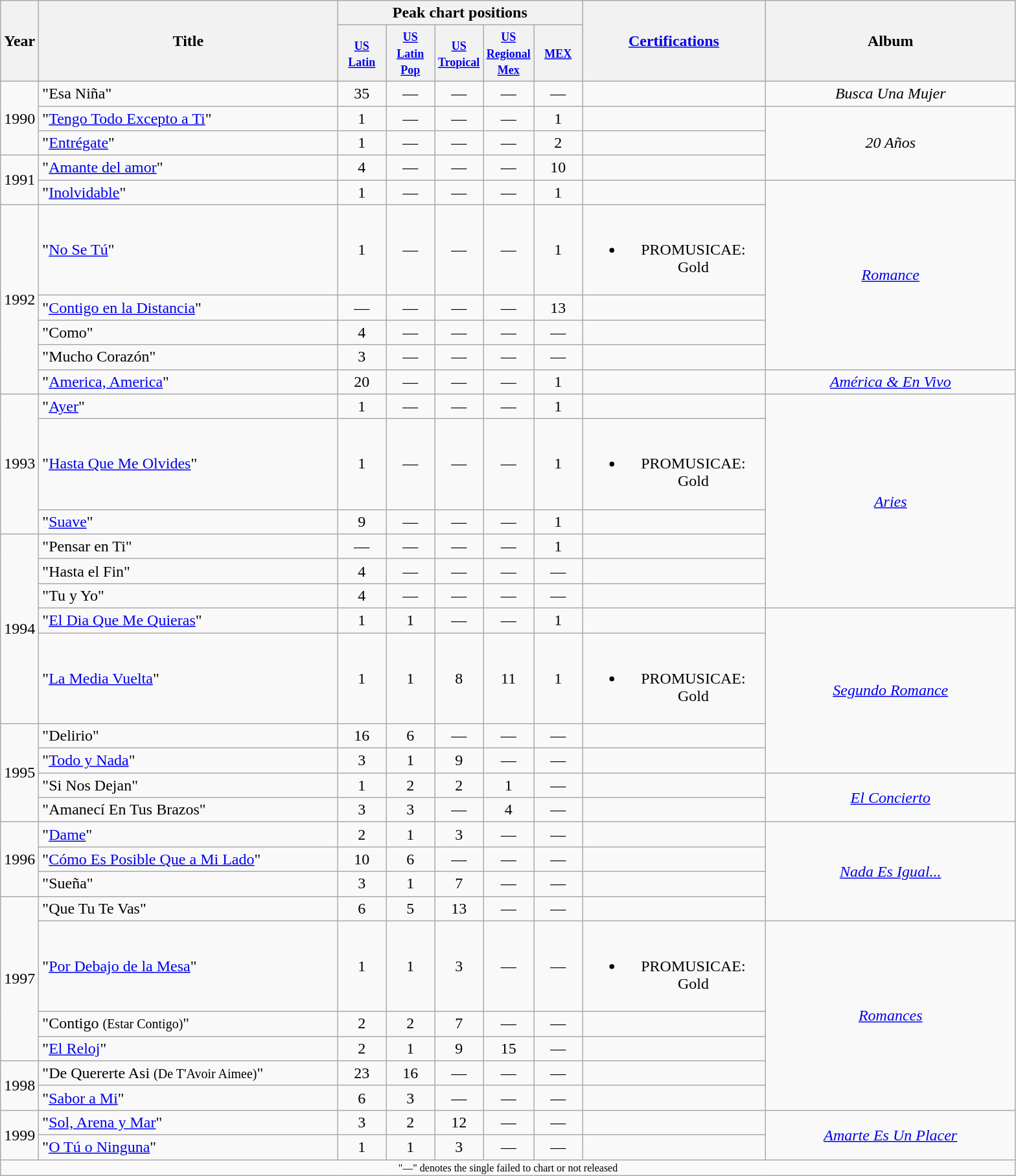<table class="wikitable plainrowheaders" style="text-align:center">
<tr>
<th scope="col" rowspan="2" width="30">Year</th>
<th scope="col" rowspan="2" width="300">Title</th>
<th scope="col" colspan="5">Peak chart positions</th>
<th scope="col" rowspan="2" width="181"><a href='#'>Certifications</a></th>
<th scope="col" rowspan="2" width="250">Album</th>
</tr>
<tr>
<th scope="col" style="width:3em;font-size:90%;" !width="25"><small><a href='#'>US<br>Latin</a></small></th>
<th scope="col" style="width:3em;font-size:90%;" !width="25"><small><a href='#'>US<br>Latin Pop</a></small></th>
<th scope="col" style="width:3em;font-size:90%;" !width="25"><small><a href='#'>US<br>Tropical</a></small><br></th>
<th scope="col" style="width:3em;font-size:90%;" !width="25"><small><a href='#'>US<br>Regional Mex</a></small><br></th>
<th scope="col" style="width:3em;font-size:90%;" !width="25"><small><a href='#'>MEX</a></small><br></th>
</tr>
<tr>
<td align="center" rowspan="3">1990</td>
<td align="left">"Esa Niña"</td>
<td align="center">35</td>
<td align="center">—</td>
<td align="center">—</td>
<td align="center">—</td>
<td align="center">—</td>
<td align="center"></td>
<td align="center"><em>Busca Una Mujer</em></td>
</tr>
<tr>
<td align="left">"<a href='#'>Tengo Todo Excepto a Ti</a>"</td>
<td align="center">1</td>
<td align="center">—</td>
<td align="center">—</td>
<td align="center">—</td>
<td align="center">1</td>
<td align="center"></td>
<td align="center" rowspan="3"><em>20 Años</em></td>
</tr>
<tr>
<td align="left">"<a href='#'>Entrégate</a>"</td>
<td align="center">1</td>
<td align="center">—</td>
<td align="center">—</td>
<td align="center">—</td>
<td align="center">2</td>
<td align="center"></td>
</tr>
<tr>
<td align="center" rowspan="2">1991</td>
<td align="left">"<a href='#'>Amante del amor</a>"</td>
<td align="center">4</td>
<td align="center">—</td>
<td align="center">—</td>
<td align="center">—</td>
<td align="center">10</td>
<td align="center"></td>
</tr>
<tr>
<td align="left">"<a href='#'>Inolvidable</a>"</td>
<td align="center">1</td>
<td align="center">—</td>
<td align="center">—</td>
<td align="center">—</td>
<td align="center">1</td>
<td align="center"></td>
<td align="center" rowspan="5"><em><a href='#'>Romance</a></em></td>
</tr>
<tr>
<td align="center" rowspan="5">1992</td>
<td align="left">"<a href='#'>No Se Tú</a>"</td>
<td align="center">1</td>
<td align="center">—</td>
<td align="center">—</td>
<td align="center">—</td>
<td align="center">1</td>
<td align="center"><br><ul><li>PROMUSICAE: Gold</li></ul></td>
</tr>
<tr>
<td align="left">"<a href='#'>Contigo en la Distancia</a>"</td>
<td align="center">—</td>
<td align="center">—</td>
<td align="center">—</td>
<td align="center">—</td>
<td align="center">13</td>
<td align="center"></td>
</tr>
<tr>
<td align="left">"Como"</td>
<td align="center">4</td>
<td align="center">—</td>
<td align="center">—</td>
<td align="center">—</td>
<td align="center">—</td>
<td align="center"></td>
</tr>
<tr>
<td align="left">"Mucho Corazón"</td>
<td align="center">3</td>
<td align="center">—</td>
<td align="center">—</td>
<td align="center">—</td>
<td align="center">—</td>
<td align="center"></td>
</tr>
<tr>
<td align="left">"<a href='#'>America, America</a>"</td>
<td align="center">20</td>
<td align="center">—</td>
<td align="center">—</td>
<td align="center">—</td>
<td align="center">1</td>
<td align="center"></td>
<td align="center"><em><a href='#'>América & En Vivo</a></em></td>
</tr>
<tr>
<td align="center" rowspan="3">1993</td>
<td align="left">"<a href='#'>Ayer</a>"</td>
<td align="center">1</td>
<td align="center">—</td>
<td align="center">—</td>
<td align="center">—</td>
<td align="center">1</td>
<td align="center"></td>
<td align="center" rowspan="6"><em><a href='#'>Aries</a></em></td>
</tr>
<tr>
<td align="left">"<a href='#'>Hasta Que Me Olvides</a>"</td>
<td align="center">1</td>
<td align="center">—</td>
<td align="center">—</td>
<td align="center">—</td>
<td align="center">1</td>
<td align="center"><br><ul><li>PROMUSICAE: Gold</li></ul></td>
</tr>
<tr>
<td align="left">"<a href='#'>Suave</a>"</td>
<td align="center">9</td>
<td align="center">—</td>
<td align="center">—</td>
<td align="center">—</td>
<td align="center">1</td>
<td align="center"></td>
</tr>
<tr>
<td align="center" rowspan="5">1994</td>
<td align="left">"Pensar en Ti"</td>
<td align="center">—</td>
<td align="center">—</td>
<td align="center">—</td>
<td align="center">—</td>
<td align="center">1</td>
<td align="center"></td>
</tr>
<tr>
<td align="left">"Hasta el Fin"</td>
<td align="center">4</td>
<td align="center">—</td>
<td align="center">—</td>
<td align="center">—</td>
<td align="center">—</td>
<td align="center"></td>
</tr>
<tr>
<td align="left">"Tu y Yo"</td>
<td align="center">4</td>
<td align="center">—</td>
<td align="center">—</td>
<td align="center">—</td>
<td align="center">—</td>
<td align="center"></td>
</tr>
<tr>
<td align="left">"<a href='#'>El Dia Que Me Quieras</a>"</td>
<td align="center">1</td>
<td align="center">1</td>
<td align="center">—</td>
<td align="center">—</td>
<td align="center">1</td>
<td align="center"></td>
<td align="center" rowspan="4"><em><a href='#'>Segundo Romance</a></em></td>
</tr>
<tr>
<td align="left">"<a href='#'>La Media Vuelta</a>"</td>
<td align="center">1</td>
<td align="center">1</td>
<td align="center">8</td>
<td align="center">11</td>
<td align="center">1</td>
<td align="center"><br><ul><li>PROMUSICAE: Gold</li></ul></td>
</tr>
<tr>
<td align="center" rowspan="4">1995</td>
<td align="left">"Delirio"</td>
<td align="center">16</td>
<td align="center">6</td>
<td align="center">—</td>
<td align="center">—</td>
<td align="center">—</td>
<td align="center"></td>
</tr>
<tr>
<td align="left">"<a href='#'>Todo y Nada</a>"</td>
<td align="center">3</td>
<td align="center">1</td>
<td align="center">9</td>
<td align="center">—</td>
<td align="center">—</td>
<td align="center"></td>
</tr>
<tr>
<td align="left">"Si Nos Dejan"</td>
<td align="center">1</td>
<td align="center">2</td>
<td align="center">2</td>
<td align="center">1</td>
<td align="center">—</td>
<td align="center"></td>
<td align="center" rowspan="2"><em><a href='#'>El Concierto</a></em></td>
</tr>
<tr>
<td align="left">"Amanecí En Tus Brazos"</td>
<td align="center">3</td>
<td align="center">3</td>
<td align="center">—</td>
<td align="center">4</td>
<td align="center">—</td>
<td align="center"></td>
</tr>
<tr>
<td align="center" rowspan="3">1996</td>
<td align="left">"<a href='#'>Dame</a>"</td>
<td align="center">2</td>
<td align="center">1</td>
<td align="center">3</td>
<td align="center">—</td>
<td align="center">—</td>
<td align="center"></td>
<td align="center" rowspan="4"><em><a href='#'>Nada Es Igual...</a></em></td>
</tr>
<tr>
<td align="left">"<a href='#'>Cómo Es Posible Que a Mi Lado</a>"</td>
<td align="center">10</td>
<td align="center">6</td>
<td align="center">—</td>
<td align="center">—</td>
<td align="center">—</td>
<td align="center"></td>
</tr>
<tr>
<td align="left">"Sueña"</td>
<td align="center">3</td>
<td align="center">1</td>
<td align="center">7</td>
<td align="center">—</td>
<td align="center">—</td>
<td align="center"></td>
</tr>
<tr>
<td align="center" rowspan="4">1997</td>
<td align="left">"Que Tu Te Vas"</td>
<td align="center">6</td>
<td align="center">5</td>
<td align="center">13</td>
<td align="center">—</td>
<td align="center">—</td>
<td align="center"></td>
</tr>
<tr>
<td align="left">"<a href='#'>Por Debajo de la Mesa</a>"</td>
<td align="center">1</td>
<td align="center">1</td>
<td align="center">3</td>
<td align="center">—</td>
<td align="center">—</td>
<td align="center"><br><ul><li>PROMUSICAE: Gold</li></ul></td>
<td align="center" rowspan="5"><em><a href='#'>Romances</a></em></td>
</tr>
<tr>
<td align="left">"Contigo <small>(Estar Contigo)</small>"</td>
<td align="center">2</td>
<td align="center">2</td>
<td align="center">7</td>
<td align="center">—</td>
<td align="center">—</td>
<td align="center"></td>
</tr>
<tr>
<td align="left">"<a href='#'>El Reloj</a>"</td>
<td align="center">2</td>
<td align="center">1</td>
<td align="center">9</td>
<td align="center">15</td>
<td align="center">—</td>
<td align="center"></td>
</tr>
<tr>
<td align="center" rowspan="2">1998</td>
<td align="left">"De Quererte Asi <small>(De T'Avoir Aimee)</small>"</td>
<td align="center">23</td>
<td align="center">16</td>
<td align="center">—</td>
<td align="center">—</td>
<td align="center">—</td>
<td align="center"></td>
</tr>
<tr>
<td align="left">"<a href='#'>Sabor a Mi</a>"</td>
<td align="center">6</td>
<td align="center">3</td>
<td align="center">—</td>
<td align="center">—</td>
<td align="center">—</td>
<td align="center"></td>
</tr>
<tr>
<td align="center" rowspan="2">1999</td>
<td align="left">"<a href='#'>Sol, Arena y Mar</a>"</td>
<td align="center">3</td>
<td align="center">2</td>
<td align="center">12</td>
<td align="center">—</td>
<td align="center">—</td>
<td align="center"></td>
<td align="center" rowspan="2"><em><a href='#'>Amarte Es Un Placer</a></em></td>
</tr>
<tr>
<td align="left">"<a href='#'>O Tú o Ninguna</a>"</td>
<td align="center">1</td>
<td align="center">1</td>
<td align="center">3</td>
<td align="center">—</td>
<td align="center">—</td>
<td align="center"></td>
</tr>
<tr>
<td align="center" colspan="40" style="font-size:8pt">"—" denotes the single failed to chart or not released</td>
</tr>
</table>
